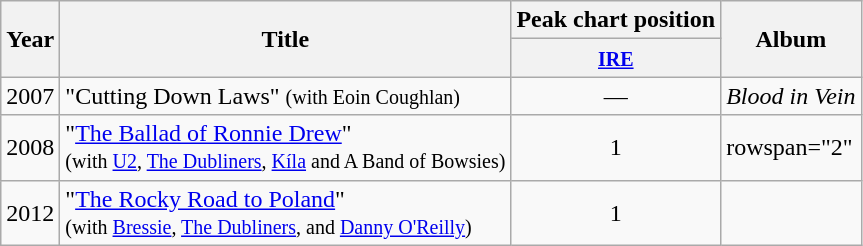<table class="wikitable">
<tr>
<th rowspan=2>Year</th>
<th rowspan=2>Title</th>
<th>Peak chart position</th>
<th rowspan=2>Album</th>
</tr>
<tr>
<th><small><a href='#'>IRE</a></small></th>
</tr>
<tr>
<td align="center">2007</td>
<td>"Cutting Down Laws" <small>(with Eoin Coughlan)</small></td>
<td align="center">—</td>
<td><em>Blood in Vein</em></td>
</tr>
<tr>
<td align="center">2008</td>
<td>"<a href='#'>The Ballad of Ronnie Drew</a>" <br><small>(with <a href='#'>U2</a>, <a href='#'>The Dubliners</a>, <a href='#'>Kíla</a> and A Band of Bowsies)</small></td>
<td align="center">1</td>
<td>rowspan="2" </td>
</tr>
<tr>
<td align="center">2012</td>
<td>"<a href='#'>The Rocky Road to Poland</a>" <br><small>(with <a href='#'>Bressie</a>, <a href='#'>The Dubliners</a>, and <a href='#'>Danny O'Reilly</a>)</small></td>
<td align="center">1</td>
</tr>
</table>
